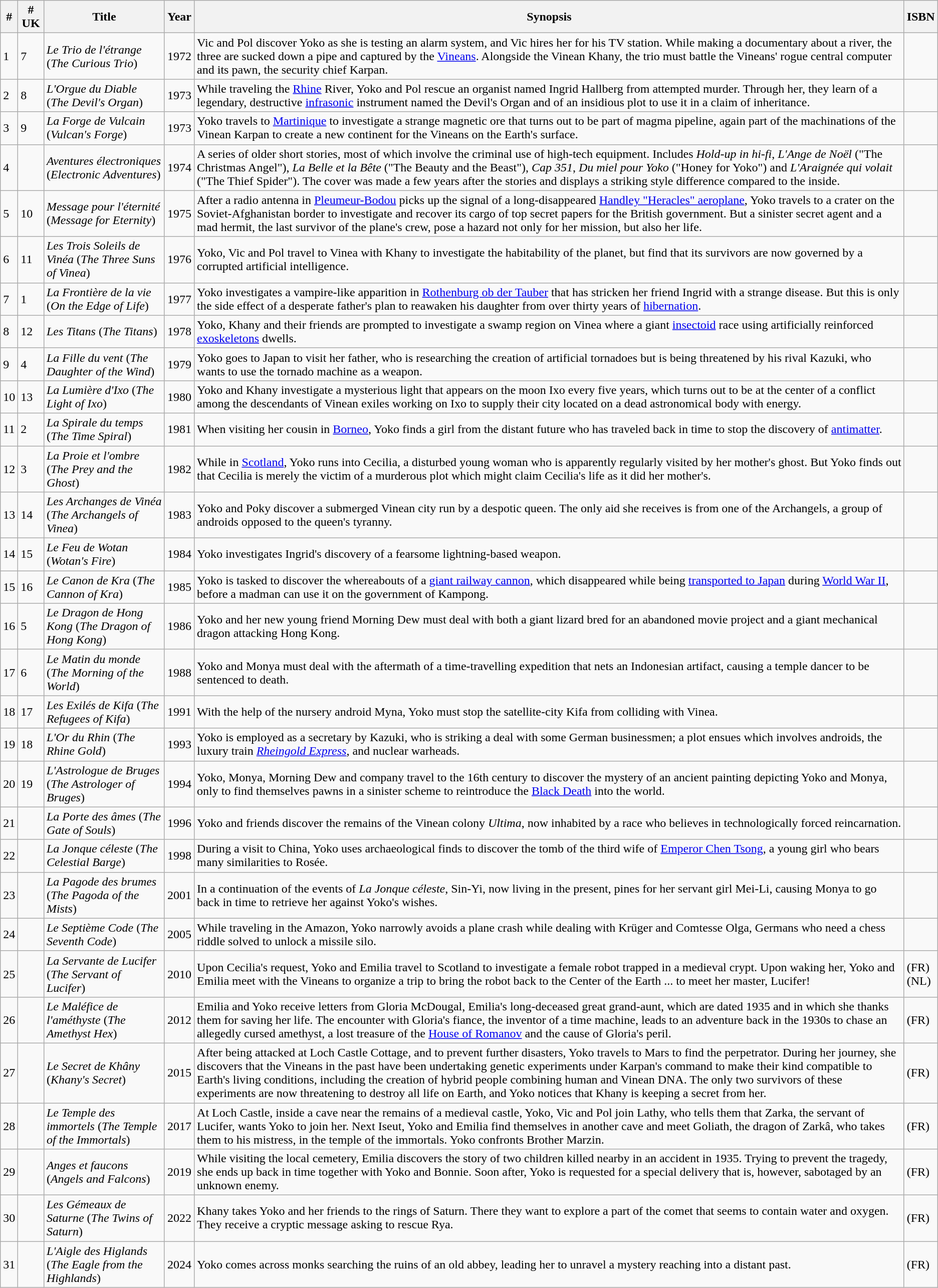<table class="wikitable sortable">
<tr>
<th>#</th>
<th># UK</th>
<th>Title</th>
<th>Year</th>
<th>Synopsis</th>
<th>ISBN</th>
</tr>
<tr>
<td>1</td>
<td>7</td>
<td><em>Le Trio de l'étrange</em> (<em>The Curious Trio</em>)</td>
<td>1972</td>
<td>Vic and Pol discover Yoko as she is testing an alarm system, and Vic hires her for his TV station. While making a documentary about a river, the three are sucked down a pipe and captured by the <a href='#'>Vineans</a>. Alongside the Vinean Khany, the trio must battle the Vineans' rogue central computer and its pawn, the security chief Karpan.</td>
<td></td>
</tr>
<tr>
<td>2</td>
<td>8</td>
<td><em>L'Orgue du Diable</em> (<em>The Devil's Organ</em>)</td>
<td>1973</td>
<td>While traveling the <a href='#'>Rhine</a> River, Yoko and Pol rescue an organist named Ingrid Hallberg from attempted murder. Through her, they learn of a legendary, destructive <a href='#'>infrasonic</a> instrument named the Devil's Organ and of an insidious plot to use it in a claim of inheritance.</td>
<td></td>
</tr>
<tr>
<td>3</td>
<td>9</td>
<td><em>La Forge de Vulcain</em> (<em>Vulcan's Forge</em>)</td>
<td>1973</td>
<td>Yoko travels to <a href='#'>Martinique</a> to investigate a strange magnetic ore that turns out to be part of magma pipeline, again part of the machinations of the Vinean Karpan to create a new continent for the Vineans on the Earth's surface.</td>
<td></td>
</tr>
<tr>
<td>4</td>
<td></td>
<td><em>Aventures électroniques</em> (<em>Electronic Adventures</em>)</td>
<td>1974</td>
<td>A series of older short stories, most of which involve the criminal use of high-tech equipment. Includes <em>Hold-up in hi-fi</em>, <em>L'Ange de Noël</em> ("The Christmas Angel"), <em>La Belle et la Bête</em> ("The Beauty and the Beast"), <em>Cap 351</em>, <em>Du miel pour Yoko</em> ("Honey for Yoko") and <em>L'Araignée qui volait</em> ("The Thief Spider"). The cover was made a few years after the stories and displays a striking style difference compared to the inside.</td>
<td></td>
</tr>
<tr>
<td>5</td>
<td>10</td>
<td><em>Message pour l'éternité</em> (<em>Message for Eternity</em>)</td>
<td>1975</td>
<td>After a radio antenna in <a href='#'>Pleumeur-Bodou</a> picks up the signal of a long-disappeared <a href='#'>Handley "Heracles" aeroplane</a>, Yoko travels to a crater on the Soviet-Afghanistan border to investigate and recover its cargo of top secret papers for the British government. But a sinister secret agent and a mad hermit, the last survivor of the plane's crew, pose a hazard not only for her mission, but also her life.</td>
<td></td>
</tr>
<tr>
<td>6</td>
<td>11</td>
<td><em>Les Trois Soleils de Vinéa</em> (<em>The Three Suns of Vinea</em>)</td>
<td>1976</td>
<td>Yoko, Vic and Pol travel to Vinea with Khany to investigate the habitability of the planet, but find that its survivors are now governed by a corrupted artificial intelligence.</td>
<td></td>
</tr>
<tr>
<td>7</td>
<td>1</td>
<td><em>La Frontière de la vie</em> (<em>On the Edge of Life</em>)</td>
<td>1977</td>
<td>Yoko investigates a vampire-like apparition in <a href='#'>Rothenburg ob der Tauber</a> that has stricken her friend Ingrid with a strange disease. But this is only the side effect of a desperate father's plan to reawaken his daughter from over thirty years of <a href='#'>hibernation</a>.</td>
<td></td>
</tr>
<tr>
<td>8</td>
<td>12</td>
<td><em>Les Titans</em> (<em>The Titans</em>)</td>
<td>1978</td>
<td>Yoko, Khany and their friends are prompted to investigate a swamp region on Vinea where a giant <a href='#'>insectoid</a> race using artificially reinforced <a href='#'>exoskeletons</a> dwells.</td>
<td></td>
</tr>
<tr>
<td>9</td>
<td>4</td>
<td><em>La Fille du vent</em> (<em>The Daughter of the Wind</em>)</td>
<td>1979</td>
<td>Yoko goes to Japan to visit her father, who is researching the creation of artificial tornadoes but is being threatened by his rival Kazuki, who wants to use the tornado machine as a weapon.</td>
<td></td>
</tr>
<tr>
<td>10</td>
<td>13</td>
<td><em>La Lumière d'Ixo</em> (<em>The Light of Ixo</em>)</td>
<td>1980</td>
<td>Yoko and Khany investigate a mysterious light that appears on the moon Ixo every five years, which turns out to be at the center of a conflict among the descendants of Vinean exiles working on Ixo to supply their city located on a dead astronomical body with energy.</td>
<td></td>
</tr>
<tr>
<td>11</td>
<td>2</td>
<td><em>La Spirale du temps</em> (<em>The Time Spiral</em>)</td>
<td>1981</td>
<td>When visiting her cousin in <a href='#'>Borneo</a>, Yoko finds a girl from the distant future who has traveled back in time to stop the discovery of <a href='#'>antimatter</a>.</td>
<td></td>
</tr>
<tr>
<td>12</td>
<td>3</td>
<td><em>La Proie et l'ombre</em> (<em>The Prey and the Ghost</em>)</td>
<td>1982</td>
<td>While in <a href='#'>Scotland</a>, Yoko runs into Cecilia, a disturbed young woman who is apparently regularly visited by her mother's ghost. But Yoko finds out that Cecilia is merely the victim of a murderous plot which might claim Cecilia's life as it did her mother's.</td>
<td></td>
</tr>
<tr>
<td>13</td>
<td>14</td>
<td><em>Les Archanges de Vinéa</em> (<em>The Archangels of Vinea</em>)</td>
<td>1983</td>
<td>Yoko and Poky discover a submerged Vinean city run by a despotic queen. The only aid she receives is from one of the Archangels, a group of androids opposed to the queen's tyranny.</td>
<td></td>
</tr>
<tr>
<td>14</td>
<td>15</td>
<td><em>Le Feu de Wotan</em> (<em>Wotan's Fire</em>)</td>
<td>1984</td>
<td>Yoko investigates Ingrid's discovery of a fearsome lightning-based weapon.</td>
<td></td>
</tr>
<tr>
<td>15</td>
<td>16</td>
<td><em>Le Canon de Kra</em> (<em>The Cannon of Kra</em>)</td>
<td>1985</td>
<td>Yoko is tasked to discover the whereabouts of a <a href='#'>giant railway cannon</a>, which disappeared while being <a href='#'>transported to Japan</a> during <a href='#'>World War II</a>, before a madman can use it on the government of Kampong.</td>
<td></td>
</tr>
<tr>
<td>16</td>
<td>5</td>
<td><em>Le Dragon de Hong Kong</em> (<em>The Dragon of Hong Kong</em>)</td>
<td>1986</td>
<td>Yoko and her new young friend Morning Dew must deal with both a giant lizard bred for an abandoned movie project and a giant mechanical dragon attacking Hong Kong.</td>
<td></td>
</tr>
<tr>
<td>17</td>
<td>6</td>
<td><em>Le Matin du monde</em> (<em>The Morning of the World</em>)</td>
<td>1988</td>
<td>Yoko and Monya must deal with the aftermath of a time-travelling expedition that nets an Indonesian artifact, causing a temple dancer to be sentenced to death.</td>
<td></td>
</tr>
<tr>
<td>18</td>
<td>17</td>
<td><em>Les Exilés de Kifa</em> (<em>The Refugees of Kifa</em>)</td>
<td>1991</td>
<td>With the help of the nursery android Myna, Yoko must stop the satellite-city Kifa from colliding with Vinea.</td>
<td></td>
</tr>
<tr>
<td>19</td>
<td>18</td>
<td><em>L'Or du Rhin</em> (<em>The Rhine Gold</em>)</td>
<td>1993</td>
<td>Yoko is employed as a secretary by Kazuki, who is striking a deal with some German businessmen; a plot ensues which involves androids, the luxury train <em><a href='#'>Rheingold Express</a></em>, and nuclear warheads.</td>
<td></td>
</tr>
<tr>
<td>20</td>
<td>19</td>
<td><em>L'Astrologue de Bruges</em> (<em>The Astrologer of Bruges</em>)</td>
<td>1994</td>
<td>Yoko, Monya, Morning Dew and company travel to the 16th century to discover the mystery of an ancient painting depicting Yoko and Monya, only to find themselves pawns in a sinister scheme to reintroduce the <a href='#'>Black Death</a> into the world.</td>
<td></td>
</tr>
<tr>
<td>21</td>
<td></td>
<td><em>La Porte des âmes</em> (<em>The Gate of Souls</em>)</td>
<td>1996</td>
<td>Yoko and friends discover the remains of the Vinean colony <em>Ultima</em>, now inhabited by a race who believes in technologically forced reincarnation.</td>
<td></td>
</tr>
<tr>
<td>22</td>
<td></td>
<td><em>La Jonque céleste</em> (<em>The Celestial Barge</em>)</td>
<td>1998</td>
<td>During a visit to China, Yoko uses archaeological finds to discover the tomb of the third wife of <a href='#'>Emperor Chen Tsong</a>, a young girl who bears many similarities to Rosée.</td>
<td></td>
</tr>
<tr>
<td>23</td>
<td></td>
<td><em>La Pagode des brumes</em> (<em>The Pagoda of the Mists</em>)</td>
<td>2001</td>
<td>In a continuation of the events of <em>La Jonque céleste</em>, Sin-Yi, now living in the present, pines for her servant girl Mei-Li, causing Monya to go back in time to retrieve her against Yoko's wishes.</td>
<td></td>
</tr>
<tr>
<td>24</td>
<td></td>
<td><em>Le Septième Code</em> (<em>The Seventh Code</em>)</td>
<td>2005</td>
<td>While traveling in the Amazon, Yoko narrowly avoids a plane crash while dealing with Krüger and Comtesse Olga, Germans who need a chess riddle solved to unlock a missile silo.</td>
<td></td>
</tr>
<tr>
<td>25</td>
<td></td>
<td><em>La Servante de Lucifer</em> (<em>The Servant of Lucifer</em>)</td>
<td>2010</td>
<td>Upon Cecilia's request, Yoko and Emilia travel to Scotland to investigate a female robot trapped in a medieval crypt. Upon waking her, Yoko and Emilia meet with the Vineans to organize a trip to bring the robot back to the Center of the Earth ... to meet her master, Lucifer!</td>
<td> (FR)<br> (NL)</td>
</tr>
<tr>
<td>26</td>
<td></td>
<td><em>Le Maléfice de l'améthyste</em> (<em>The Amethyst Hex</em>)</td>
<td>2012</td>
<td>Emilia and Yoko receive letters from Gloria McDougal, Emilia's long-deceased great grand-aunt, which are dated 1935 and in which she thanks them for saving her life. The encounter with Gloria's fiance, the inventor of a time machine, leads to an adventure back in the 1930s to chase an allegedly cursed amethyst, a lost treasure of the <a href='#'>House of Romanov</a> and the cause of Gloria's peril.</td>
<td> (FR)</td>
</tr>
<tr>
<td>27</td>
<td></td>
<td><em>Le Secret de Khâny</em> (<em>Khany's Secret</em>)</td>
<td>2015</td>
<td>After being attacked at Loch Castle Cottage, and to prevent further disasters, Yoko travels to Mars to find the perpetrator. During her journey, she discovers that the Vineans in the past have been undertaking genetic experiments under Karpan's command to make their kind compatible to Earth's living conditions, including the creation of hybrid people combining human and Vinean DNA. The only two survivors of these experiments are now threatening to destroy all life on Earth, and Yoko notices that Khany is keeping a secret from her.</td>
<td> (FR)</td>
</tr>
<tr>
<td>28</td>
<td></td>
<td><em>Le Temple des immortels</em> (<em>The Temple of the Immortals</em>)</td>
<td>2017</td>
<td>At Loch Castle, inside a cave near the remains of a medieval castle, Yoko, Vic and Pol join Lathy, who tells them that Zarka, the servant of Lucifer, wants Yoko to join her. Next Iseut, Yoko and Emilia find themselves in another cave and meet Goliath, the dragon of Zarkâ, who takes them to his mistress, in the temple of the immortals. Yoko confronts Brother Marzin.</td>
<td> (FR)</td>
</tr>
<tr>
<td>29</td>
<td></td>
<td><em>Anges et faucons</em> (<em>Angels and Falcons</em>)</td>
<td>2019</td>
<td>While visiting the local cemetery, Emilia discovers the story of two children killed nearby in an accident in 1935. Trying to prevent the tragedy, she ends up back in time together with Yoko and Bonnie. Soon after, Yoko is requested for a special delivery that is, however, sabotaged by an unknown enemy.</td>
<td> (FR)</td>
</tr>
<tr>
<td>30</td>
<td></td>
<td><em>Les Gémeaux de Saturne</em> (<em>The Twins of Saturn</em>)</td>
<td>2022</td>
<td>Khany takes Yoko and her friends to the rings of Saturn. There they want to explore a part of the comet that seems to contain water and oxygen. They receive a cryptic message asking to rescue Rya.</td>
<td>(FR)</td>
</tr>
<tr>
<td>31</td>
<td></td>
<td><em>L'Aigle des Higlands</em> (<em>The Eagle from the Highlands</em>)</td>
<td>2024</td>
<td>Yoko comes across monks searching the ruins of an old abbey, leading her to unravel a mystery reaching into a distant past.</td>
<td> (FR)</td>
</tr>
</table>
